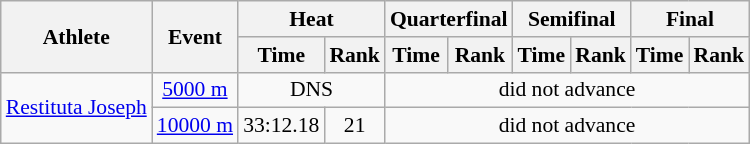<table class=wikitable style=font-size:90%>
<tr>
<th rowspan="2">Athlete</th>
<th rowspan="2">Event</th>
<th colspan="2">Heat</th>
<th colspan="2">Quarterfinal</th>
<th colspan="2">Semifinal</th>
<th colspan="2">Final</th>
</tr>
<tr>
<th>Time</th>
<th>Rank</th>
<th>Time</th>
<th>Rank</th>
<th>Time</th>
<th>Rank</th>
<th>Time</th>
<th>Rank</th>
</tr>
<tr align=center>
<td align=left rowspan=2><a href='#'>Restituta Joseph</a></td>
<td><a href='#'>5000 m</a></td>
<td colspan=2>DNS</td>
<td colspan=6>did not advance</td>
</tr>
<tr align=center>
<td><a href='#'>10000 m</a></td>
<td align=center>33:12.18</td>
<td align=center>21</td>
<td colspan=6>did not advance</td>
</tr>
</table>
